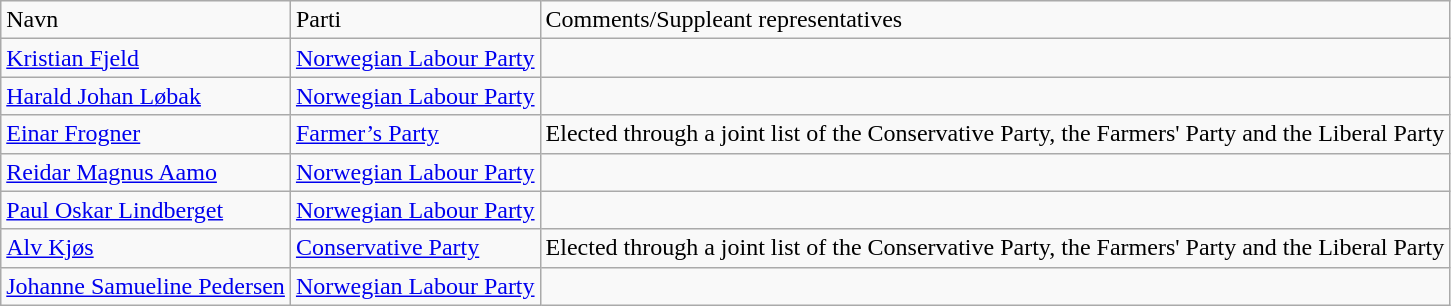<table class="wikitable">
<tr>
<td>Navn</td>
<td>Parti</td>
<td>Comments/Suppleant representatives</td>
</tr>
<tr>
<td><a href='#'>Kristian Fjeld</a></td>
<td><a href='#'>Norwegian Labour Party</a></td>
<td></td>
</tr>
<tr>
<td><a href='#'>Harald Johan Løbak</a></td>
<td><a href='#'>Norwegian Labour Party</a></td>
<td></td>
</tr>
<tr>
<td><a href='#'>Einar Frogner</a></td>
<td><a href='#'>Farmer’s Party</a></td>
<td>Elected through a joint list of the Conservative Party, the Farmers' Party and the Liberal Party</td>
</tr>
<tr>
<td><a href='#'>Reidar Magnus Aamo</a></td>
<td><a href='#'>Norwegian Labour Party</a></td>
<td></td>
</tr>
<tr>
<td><a href='#'>Paul Oskar Lindberget</a></td>
<td><a href='#'>Norwegian Labour Party</a></td>
<td></td>
</tr>
<tr>
<td><a href='#'>Alv Kjøs</a></td>
<td><a href='#'>Conservative Party</a></td>
<td>Elected through a joint list of the Conservative Party, the Farmers' Party and the Liberal Party</td>
</tr>
<tr>
<td><a href='#'>Johanne Samueline Pedersen</a></td>
<td><a href='#'>Norwegian Labour Party</a></td>
<td></td>
</tr>
</table>
